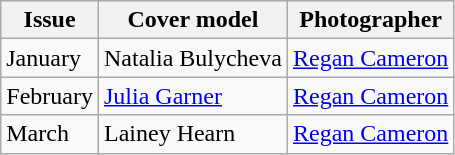<table class="sortable wikitable">
<tr>
<th>Issue</th>
<th>Cover model</th>
<th>Photographer</th>
</tr>
<tr>
<td>January</td>
<td>Natalia Bulycheva</td>
<td><a href='#'>Regan Cameron</a></td>
</tr>
<tr>
<td>February</td>
<td><a href='#'>Julia Garner</a></td>
<td><a href='#'>Regan Cameron</a></td>
</tr>
<tr>
<td>March</td>
<td>Lainey Hearn</td>
<td><a href='#'>Regan Cameron</a></td>
</tr>
</table>
